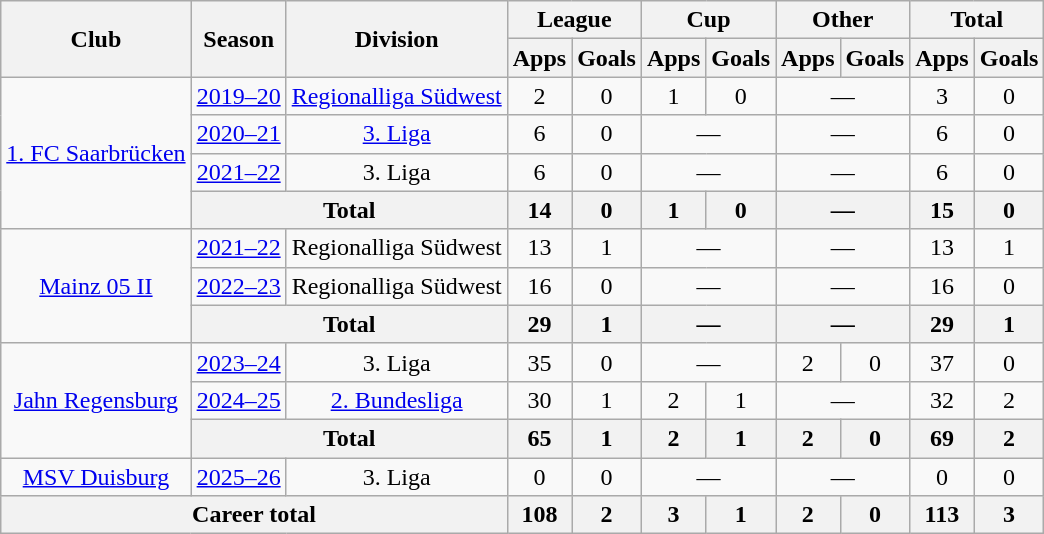<table class="wikitable" style="text-align:center">
<tr>
<th rowspan="2">Club</th>
<th rowspan="2">Season</th>
<th rowspan="2">Division</th>
<th colspan="2">League</th>
<th colspan="2">Cup</th>
<th colspan="2">Other</th>
<th colspan="2">Total</th>
</tr>
<tr>
<th>Apps</th>
<th>Goals</th>
<th>Apps</th>
<th>Goals</th>
<th>Apps</th>
<th>Goals</th>
<th>Apps</th>
<th>Goals</th>
</tr>
<tr>
<td rowspan="4"><a href='#'>1. FC Saarbrücken</a></td>
<td><a href='#'>2019–20</a></td>
<td><a href='#'>Regionalliga Südwest</a></td>
<td>2</td>
<td>0</td>
<td>1</td>
<td>0</td>
<td colspan="2">—</td>
<td>3</td>
<td>0</td>
</tr>
<tr>
<td><a href='#'>2020–21</a></td>
<td><a href='#'>3. Liga</a></td>
<td>6</td>
<td>0</td>
<td colspan="2">—</td>
<td colspan="2">—</td>
<td>6</td>
<td>0</td>
</tr>
<tr>
<td><a href='#'>2021–22</a></td>
<td>3. Liga</td>
<td>6</td>
<td>0</td>
<td colspan="2">—</td>
<td colspan="2">—</td>
<td>6</td>
<td>0</td>
</tr>
<tr>
<th colspan="2">Total</th>
<th>14</th>
<th>0</th>
<th>1</th>
<th>0</th>
<th colspan="2">—</th>
<th>15</th>
<th>0</th>
</tr>
<tr>
<td rowspan=3><a href='#'>Mainz 05 II</a></td>
<td><a href='#'>2021–22</a></td>
<td>Regionalliga Südwest</td>
<td>13</td>
<td>1</td>
<td colspan="2">—</td>
<td colspan="2">—</td>
<td>13</td>
<td>1</td>
</tr>
<tr>
<td><a href='#'>2022–23</a></td>
<td>Regionalliga Südwest</td>
<td>16</td>
<td>0</td>
<td colspan="2">—</td>
<td colspan="2">—</td>
<td>16</td>
<td>0</td>
</tr>
<tr>
<th colspan="2">Total</th>
<th>29</th>
<th>1</th>
<th colspan="2">—</th>
<th colspan="2">—</th>
<th>29</th>
<th>1</th>
</tr>
<tr>
<td rowspan=3><a href='#'>Jahn Regensburg</a></td>
<td><a href='#'>2023–24</a></td>
<td>3. Liga</td>
<td>35</td>
<td>0</td>
<td colspan="2">—</td>
<td>2</td>
<td>0</td>
<td>37</td>
<td>0</td>
</tr>
<tr>
<td><a href='#'>2024–25</a></td>
<td><a href='#'>2. Bundesliga</a></td>
<td>30</td>
<td>1</td>
<td>2</td>
<td>1</td>
<td colspan="2">—</td>
<td>32</td>
<td>2</td>
</tr>
<tr>
<th colspan="2">Total</th>
<th>65</th>
<th>1</th>
<th>2</th>
<th>1</th>
<th>2</th>
<th>0</th>
<th>69</th>
<th>2</th>
</tr>
<tr>
<td><a href='#'>MSV Duisburg</a></td>
<td><a href='#'>2025–26</a></td>
<td>3. Liga</td>
<td>0</td>
<td>0</td>
<td colspan="2">—</td>
<td colspan="2">—</td>
<td>0</td>
<td>0</td>
</tr>
<tr>
<th colspan="3">Career total</th>
<th>108</th>
<th>2</th>
<th>3</th>
<th>1</th>
<th>2</th>
<th>0</th>
<th>113</th>
<th>3</th>
</tr>
</table>
